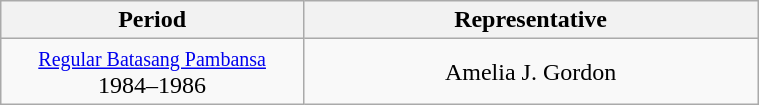<table class="wikitable" style="text-align:center; width:40%;">
<tr>
<th width=40%>Period</th>
<th>Representative</th>
</tr>
<tr>
<td><small><a href='#'>Regular Batasang Pambansa</a></small><br>1984–1986</td>
<td>Amelia J. Gordon</td>
</tr>
</table>
